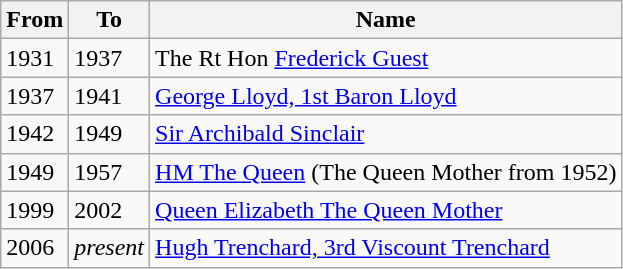<table class="wikitable">
<tr>
<th>From</th>
<th>To</th>
<th>Name</th>
</tr>
<tr>
<td>1931</td>
<td>1937</td>
<td>The Rt Hon <a href='#'>Frederick Guest</a></td>
</tr>
<tr>
<td>1937</td>
<td>1941</td>
<td><a href='#'>George Lloyd, 1st Baron Lloyd</a></td>
</tr>
<tr>
<td>1942</td>
<td>1949</td>
<td><a href='#'>Sir Archibald Sinclair</a></td>
</tr>
<tr>
<td>1949</td>
<td>1957</td>
<td><a href='#'>HM The Queen</a> (The Queen Mother from 1952)</td>
</tr>
<tr>
<td>1999</td>
<td>2002</td>
<td><a href='#'>Queen Elizabeth The Queen Mother</a></td>
</tr>
<tr>
<td>2006</td>
<td><em>present</em></td>
<td><a href='#'>Hugh Trenchard, 3rd Viscount Trenchard</a></td>
</tr>
</table>
